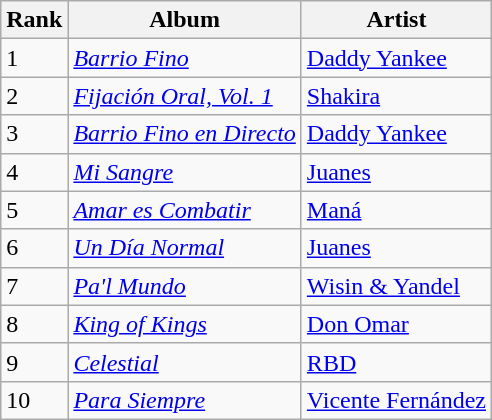<table class="wikitable sortable">
<tr>
<th>Rank</th>
<th>Album</th>
<th>Artist</th>
</tr>
<tr>
<td>1</td>
<td><em><a href='#'>Barrio Fino</a></em></td>
<td><a href='#'>Daddy Yankee</a></td>
</tr>
<tr>
<td>2</td>
<td><em><a href='#'>Fijación Oral, Vol. 1</a></em></td>
<td><a href='#'>Shakira</a></td>
</tr>
<tr>
<td>3</td>
<td><em><a href='#'>Barrio Fino en Directo</a></em></td>
<td><a href='#'>Daddy Yankee</a></td>
</tr>
<tr>
<td>4</td>
<td><em><a href='#'>Mi Sangre</a></em></td>
<td><a href='#'>Juanes</a></td>
</tr>
<tr>
<td>5</td>
<td><em><a href='#'>Amar es Combatir</a></em></td>
<td><a href='#'>Maná</a></td>
</tr>
<tr>
<td>6</td>
<td><em><a href='#'>Un Día Normal</a></em></td>
<td><a href='#'>Juanes</a></td>
</tr>
<tr>
<td>7</td>
<td><em><a href='#'>Pa'l Mundo</a></em></td>
<td><a href='#'>Wisin & Yandel</a></td>
</tr>
<tr>
<td>8</td>
<td><em><a href='#'>King of Kings</a></em></td>
<td><a href='#'>Don Omar</a></td>
</tr>
<tr>
<td>9</td>
<td><em><a href='#'>Celestial</a></em></td>
<td><a href='#'>RBD</a></td>
</tr>
<tr>
<td>10</td>
<td><em><a href='#'>Para Siempre</a></em></td>
<td><a href='#'>Vicente Fernández</a></td>
</tr>
</table>
